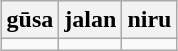<table class="wikitable" style="margin:auto">
<tr>
<th>gūsa</th>
<th>jalan</th>
<th>niru</th>
</tr>
<tr>
<td></td>
<td></td>
<td></td>
</tr>
</table>
